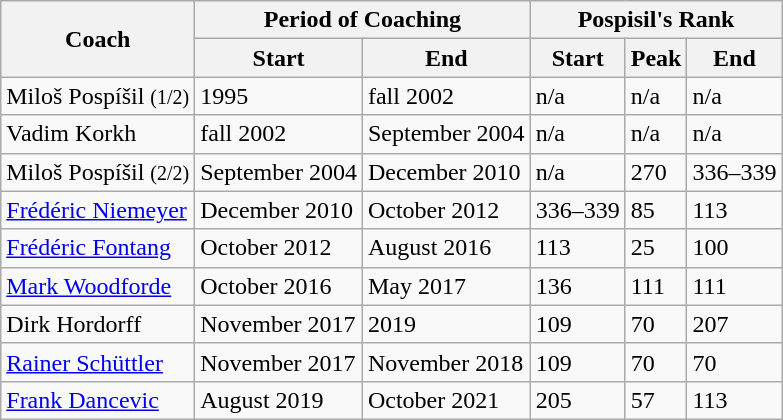<table class="wikitable">
<tr>
<th rowspan="2">Coach</th>
<th colspan="2">Period of Coaching</th>
<th colspan="3">Pospisil's Rank</th>
</tr>
<tr>
<th>Start</th>
<th>End</th>
<th>Start</th>
<th>Peak</th>
<th>End</th>
</tr>
<tr>
<td>Miloš Pospíšil <small>(1/2)</small></td>
<td>1995</td>
<td>fall 2002</td>
<td>n/a</td>
<td>n/a</td>
<td>n/a</td>
</tr>
<tr>
<td>Vadim Korkh</td>
<td>fall 2002</td>
<td>September 2004</td>
<td>n/a</td>
<td>n/a</td>
<td>n/a</td>
</tr>
<tr>
<td>Miloš Pospíšil <small>(2/2)</small></td>
<td>September 2004</td>
<td>December 2010</td>
<td>n/a</td>
<td>270</td>
<td>336–339</td>
</tr>
<tr>
<td><a href='#'>Frédéric Niemeyer</a></td>
<td>December 2010</td>
<td>October 2012</td>
<td>336–339</td>
<td>85</td>
<td>113</td>
</tr>
<tr>
<td><a href='#'>Frédéric Fontang</a></td>
<td>October 2012</td>
<td>August 2016</td>
<td>113</td>
<td>25</td>
<td>100</td>
</tr>
<tr>
<td><a href='#'>Mark Woodforde</a></td>
<td>October 2016</td>
<td>May 2017</td>
<td>136</td>
<td>111</td>
<td>111</td>
</tr>
<tr>
<td>Dirk Hordorff</td>
<td>November 2017</td>
<td>2019</td>
<td>109</td>
<td>70</td>
<td>207</td>
</tr>
<tr>
<td><a href='#'>Rainer Schüttler</a></td>
<td>November 2017</td>
<td>November 2018</td>
<td>109</td>
<td>70</td>
<td>70</td>
</tr>
<tr>
<td><a href='#'>Frank Dancevic</a></td>
<td>August 2019</td>
<td>October 2021</td>
<td>205</td>
<td>57</td>
<td>113</td>
</tr>
</table>
